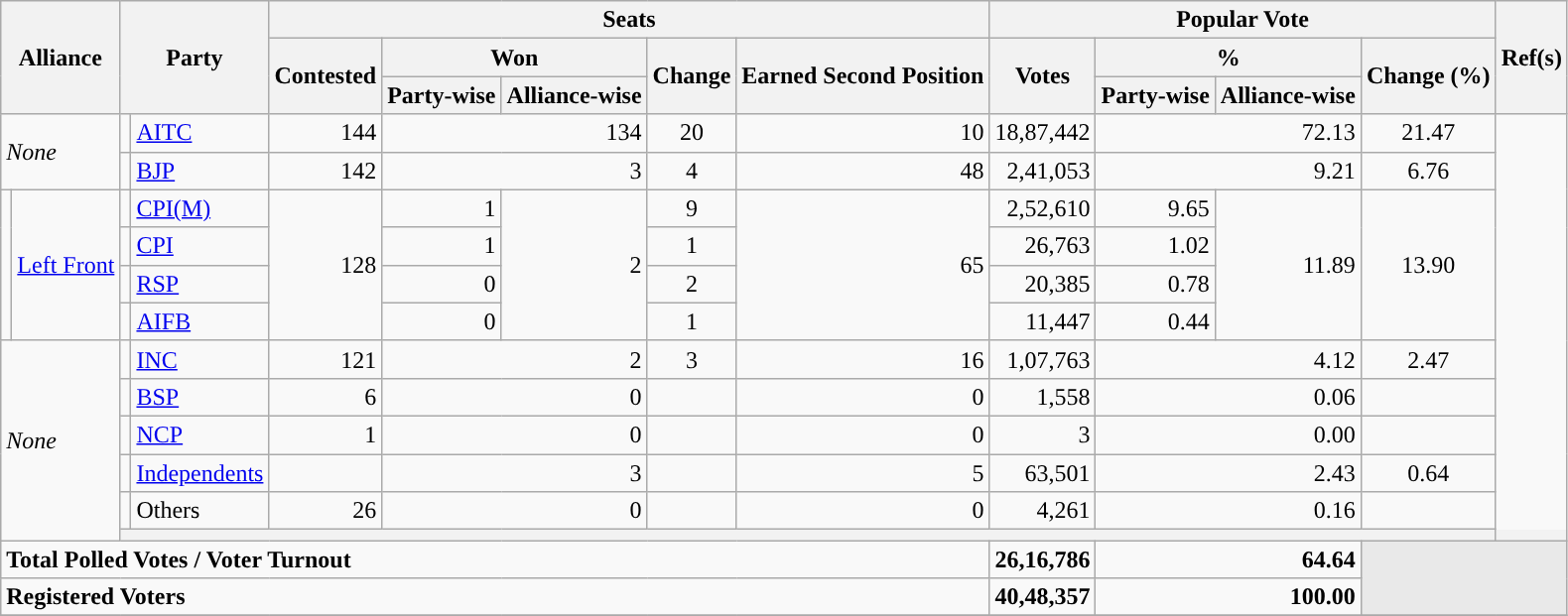<table class="wikitable">
<tr>
<th colspan="2" rowspan="3">Alliance</th>
<th colspan="2" rowspan="3">Party</th>
<th colspan="5" rowspan="1">Seats</th>
<th colspan="4" rowspan="1">Popular Vote</th>
<th rowspan="3">Ref(s)</th>
</tr>
<tr>
<th rowspan="2">Contested<br></th>
<th colspan="2">Won</th>
<th rowspan="2">Change<br></th>
<th rowspan="2">Earned Second Position<br></th>
<th rowspan="2">Votes</th>
<th colspan="2">%</th>
<th rowspan="2">Change (%)<br></th>
</tr>
<tr>
<th>Party-wise</th>
<th>Alliance-wise</th>
<th>Party-wise</th>
<th>Alliance-wise<br></th>
</tr>
<tr>
<td colspan="2" rowspan="2"><em>None</em></td>
<td style="background-color: "></td>
<td><a href='#'>AITC</a></td>
<td style="text-align:right">144</td>
<td colspan="2" style="text-align:right">134</td>
<td style="text-align:center"> 20</td>
<td style="text-align:right">10</td>
<td style="text-align:right">18,87,442</td>
<td colspan="2" style="text-align:right">72.13</td>
<td style="text-align:center"> 21.47</td>
<td rowspan="12"></td>
</tr>
<tr>
<td style="background-color: "></td>
<td><a href='#'>BJP</a></td>
<td style="text-align:right">142</td>
<td colspan="2" style="text-align:right">3</td>
<td style="text-align:center"> 4</td>
<td style="text-align:right">48</td>
<td style="text-align:right">2,41,053</td>
<td colspan="2" style="text-align:right">9.21</td>
<td style="text-align:center"> 6.76</td>
</tr>
<tr>
<td rowspan="4" style="background-color: "></td>
<td rowspan="4"><a href='#'>Left Front</a></td>
<td style="background-color: "></td>
<td><a href='#'>CPI(M)</a></td>
<td rowspan="4" style="text-align:right">128</td>
<td style="text-align:right">1</td>
<td rowspan="4" style="text-align:right">2</td>
<td style="text-align:center"> 9</td>
<td rowspan="4" style="text-align:right">65</td>
<td style="text-align:right">2,52,610</td>
<td style="text-align:right">9.65</td>
<td rowspan="4" style="text-align:right">11.89</td>
<td rowspan="4" style="text-align:center"> 13.90</td>
</tr>
<tr>
<td style="background-color: "></td>
<td><a href='#'>CPI</a></td>
<td style="text-align:right">1</td>
<td style="text-align:center"> 1</td>
<td style="text-align:right">26,763</td>
<td style="text-align:right">1.02</td>
</tr>
<tr>
<td style="background-color: "></td>
<td><a href='#'>RSP</a></td>
<td style="text-align:right">0</td>
<td style="text-align:center"> 2</td>
<td style="text-align:right">20,385</td>
<td style="text-align:right">0.78</td>
</tr>
<tr>
<td style="background-color: "></td>
<td><a href='#'>AIFB</a></td>
<td style="text-align:right">0</td>
<td style="text-align:center"> 1</td>
<td style="text-align:right">11,447</td>
<td style="text-align:right">0.44</td>
</tr>
<tr>
<td colspan="2" rowspan="6"><em>None</em></td>
<td style="background-color: "></td>
<td><a href='#'>INC</a></td>
<td style="text-align:right">121</td>
<td colspan="2" style="text-align:right">2</td>
<td style="text-align:center"> 3</td>
<td style="text-align:right">16</td>
<td style="text-align:right">1,07,763</td>
<td colspan="2" style="text-align:right">4.12</td>
<td style="text-align:center"> 2.47</td>
</tr>
<tr>
<td style="background-color: "></td>
<td><a href='#'>BSP</a></td>
<td style="text-align:right">6</td>
<td colspan="2" style="text-align:right">0</td>
<td style="text-align:center"></td>
<td style="text-align:right">0</td>
<td style="text-align:right">1,558</td>
<td colspan="2" style="text-align:right">0.06</td>
<td style="text-align:center"></td>
</tr>
<tr>
<td style="background-color: "></td>
<td><a href='#'>NCP</a></td>
<td style="text-align:right">1</td>
<td colspan="2" style="text-align:right">0</td>
<td style="text-align:center"></td>
<td style="text-align:right">0</td>
<td style="text-align:right">3</td>
<td colspan="2" style="text-align:right">0.00</td>
<td style="text-align:center"></td>
</tr>
<tr>
<td style="background-color: "></td>
<td><a href='#'>Independents</a></td>
<td style="text-align:right"></td>
<td colspan="2" style="text-align:right">3</td>
<td style="text-align:center"></td>
<td style="text-align:right">5</td>
<td style="text-align:right">63,501</td>
<td colspan="2" style="text-align:right">2.43</td>
<td style="text-align:center"> 0.64</td>
</tr>
<tr>
<td style="background-color: "></td>
<td>Others</td>
<td style="text-align:right">26</td>
<td colspan="2" style="text-align:right">0</td>
<td style="text-align:center"></td>
<td style="text-align:right">0</td>
<td style="text-align:right">4,261</td>
<td colspan="2" style="text-align:right">0.16</td>
<td style="text-align:center"></td>
</tr>
<tr>
<th colspan="14"></th>
</tr>
<tr>
<td colspan="9"><strong>Total Polled Votes / Voter Turnout</strong></td>
<td style="text-align:right"><strong>26,16,786</strong></td>
<td colspan="2" style="text-align:right"><strong>64.64</strong></td>
<td colspan="2" rowspan="2" style="background-color:#E9E9E9"></td>
</tr>
<tr>
<td colspan="9"><strong>Registered Voters</strong></td>
<td style="text-align:right"><strong>40,48,357</strong></td>
<td colspan="2" style="text-align:right"><strong>100.00</strong></td>
</tr>
<tr>
</tr>
</table>
